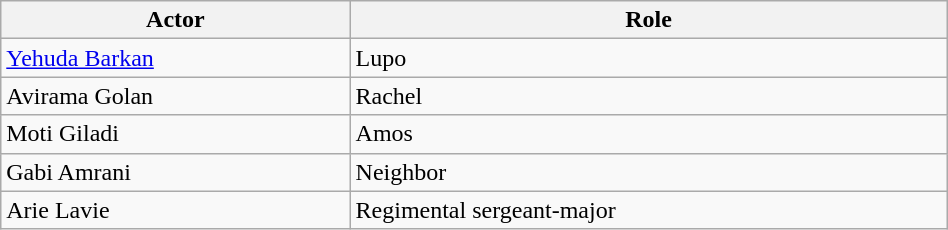<table class="wikitable" style="width:50%;">
<tr ">
<th>Actor</th>
<th>Role</th>
</tr>
<tr>
<td><a href='#'>Yehuda Barkan</a></td>
<td>Lupo</td>
</tr>
<tr>
<td>Avirama Golan</td>
<td>Rachel</td>
</tr>
<tr>
<td>Moti Giladi</td>
<td>Amos</td>
</tr>
<tr>
<td>Gabi Amrani</td>
<td>Neighbor</td>
</tr>
<tr>
<td>Arie Lavie</td>
<td>Regimental sergeant-major</td>
</tr>
</table>
